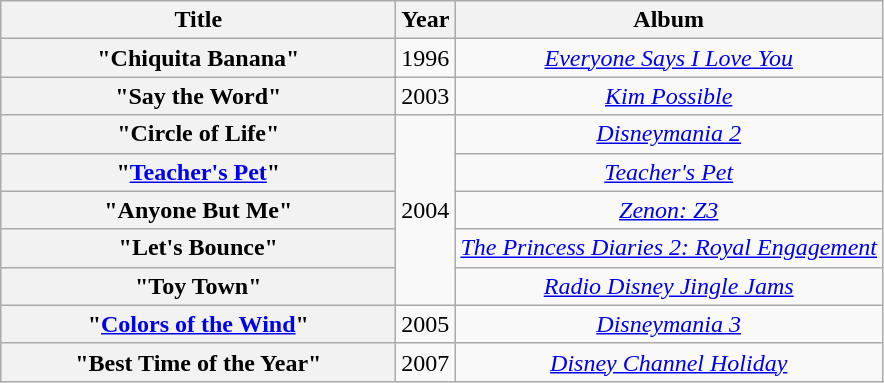<table class="wikitable plainrowheaders" style="text-align:center;" border="1">
<tr>
<th scope="col" style="width:16em;">Title</th>
<th scope="col">Year</th>
<th scope="col">Album</th>
</tr>
<tr>
<th scope="row">"Chiquita Banana"</th>
<td>1996</td>
<td><em><a href='#'>Everyone Says I Love You</a></em></td>
</tr>
<tr>
<th scope="row">"Say the Word"</th>
<td>2003</td>
<td><em><a href='#'>Kim Possible</a></em></td>
</tr>
<tr>
<th scope = "row">"Circle of Life"<br></th>
<td rowspan="5">2004</td>
<td><em><a href='#'>Disneymania 2</a></em></td>
</tr>
<tr>
<th scope= "row">"<a href='#'>Teacher's Pet</a>"</th>
<td><em><a href='#'>Teacher's Pet</a></em></td>
</tr>
<tr>
<th scope="row">"Anyone But Me"</th>
<td><em><a href='#'>Zenon: Z3</a></em></td>
</tr>
<tr>
<th scope="row">"Let's Bounce"</th>
<td><em><a href='#'>The Princess Diaries 2: Royal Engagement</a></em></td>
</tr>
<tr>
<th scope="row">"Toy Town"</th>
<td><em><a href='#'>Radio Disney Jingle Jams</a></em></td>
</tr>
<tr>
<th scope="row">"<a href='#'>Colors of the Wind</a>"</th>
<td>2005</td>
<td><em><a href='#'>Disneymania 3</a></em></td>
</tr>
<tr>
<th scope="row">"Best Time of the Year"</th>
<td>2007</td>
<td><em><a href='#'>Disney Channel Holiday</a></em></td>
</tr>
</table>
